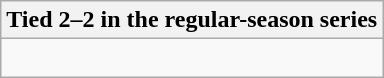<table class="wikitable collapsible collapsed">
<tr>
<th>Tied 2–2 in the regular-season series</th>
</tr>
<tr>
<td><br>


</td>
</tr>
</table>
